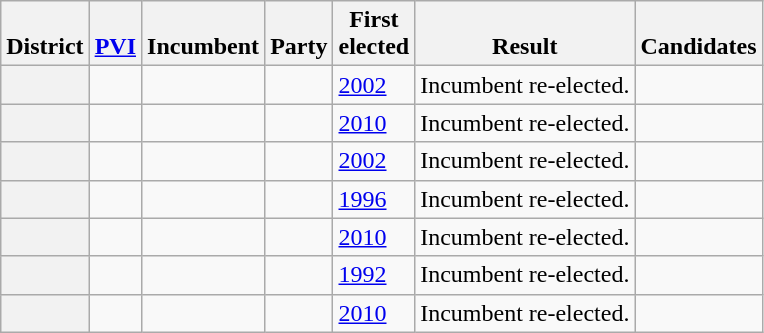<table class="wikitable sortable">
<tr valign=bottom>
<th>District</th>
<th><a href='#'>PVI</a></th>
<th>Incumbent</th>
<th>Party</th>
<th>First<br>elected</th>
<th>Result</th>
<th>Candidates</th>
</tr>
<tr>
<th></th>
<td></td>
<td></td>
<td></td>
<td><a href='#'>2002</a></td>
<td>Incumbent re-elected.</td>
<td nowrap></td>
</tr>
<tr>
<th></th>
<td></td>
<td></td>
<td></td>
<td><a href='#'>2010</a></td>
<td>Incumbent re-elected.</td>
<td nowrap></td>
</tr>
<tr>
<th></th>
<td></td>
<td></td>
<td></td>
<td><a href='#'>2002</a></td>
<td>Incumbent re-elected.</td>
<td nowrap></td>
</tr>
<tr>
<th></th>
<td></td>
<td></td>
<td></td>
<td><a href='#'>1996</a></td>
<td>Incumbent re-elected.</td>
<td nowrap></td>
</tr>
<tr>
<th></th>
<td></td>
<td></td>
<td></td>
<td><a href='#'>2010</a></td>
<td>Incumbent re-elected.</td>
<td nowrap></td>
</tr>
<tr>
<th></th>
<td></td>
<td></td>
<td></td>
<td><a href='#'>1992</a></td>
<td>Incumbent re-elected.</td>
<td nowrap></td>
</tr>
<tr>
<th></th>
<td></td>
<td></td>
<td></td>
<td><a href='#'>2010</a></td>
<td>Incumbent re-elected.</td>
<td nowrap></td>
</tr>
</table>
